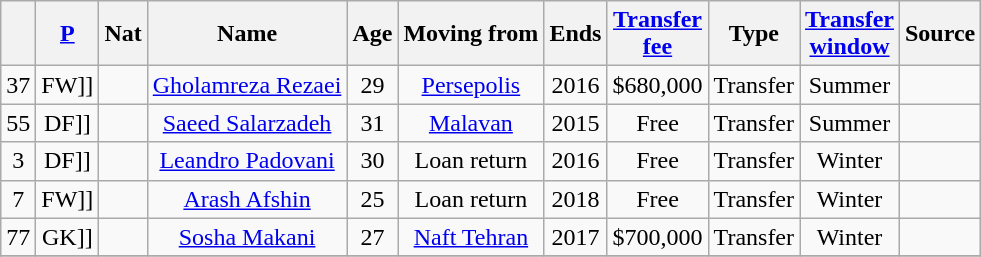<table class="wikitable sortable " style="text-align:center">
<tr>
<th></th>
<th><a href='#'>P</a></th>
<th>Nat</th>
<th>Name</th>
<th>Age</th>
<th>Moving from</th>
<th>Ends</th>
<th><a href='#'>Transfer<br>fee</a></th>
<th>Type</th>
<th><a href='#'>Transfer<br>window</a></th>
<th>Source</th>
</tr>
<tr>
<td>37</td>
<td [[>FW]]</td>
<td></td>
<td><a href='#'>Gholamreza Rezaei</a></td>
<td>29</td>
<td><a href='#'>Persepolis</a></td>
<td>2016</td>
<td>$680,000</td>
<td>Transfer</td>
<td>Summer</td>
<td></td>
</tr>
<tr>
<td>55</td>
<td [[>DF]]</td>
<td></td>
<td><a href='#'>Saeed Salarzadeh</a></td>
<td>31</td>
<td><a href='#'>Malavan</a></td>
<td>2015</td>
<td>Free</td>
<td>Transfer</td>
<td>Summer</td>
<td></td>
</tr>
<tr>
<td>3</td>
<td [[>DF]]</td>
<td></td>
<td><a href='#'>Leandro Padovani</a></td>
<td>30</td>
<td>Loan return</td>
<td>2016</td>
<td>Free</td>
<td>Transfer</td>
<td>Winter</td>
<td></td>
</tr>
<tr>
<td>7</td>
<td [[>FW]]</td>
<td></td>
<td><a href='#'>Arash Afshin</a></td>
<td>25</td>
<td>Loan return</td>
<td>2018</td>
<td>Free</td>
<td>Transfer</td>
<td>Winter</td>
<td></td>
</tr>
<tr>
<td>77</td>
<td [[>GK]]</td>
<td></td>
<td><a href='#'>Sosha Makani</a></td>
<td>27</td>
<td><a href='#'>Naft Tehran</a></td>
<td>2017</td>
<td>$700,000</td>
<td>Transfer</td>
<td>Winter</td>
<td></td>
</tr>
<tr>
</tr>
</table>
